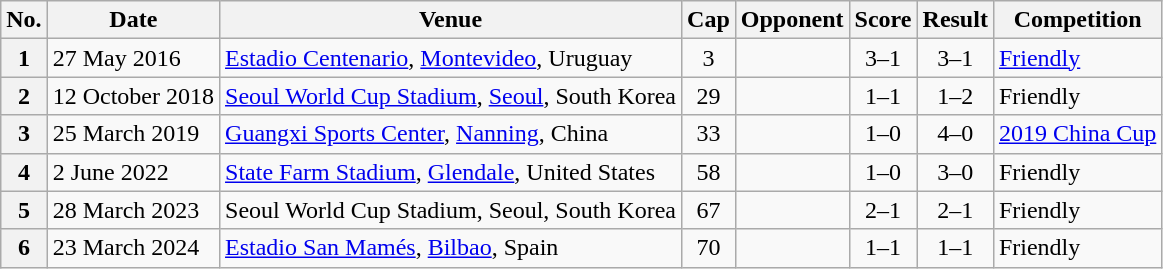<table class="wikitable sortable plainrowheaders">
<tr>
<th scope=col>No.</th>
<th scope=col data-sort-type=date>Date</th>
<th scope=col>Venue</th>
<th scope=col>Cap</th>
<th scope=col>Opponent</th>
<th scope=col>Score</th>
<th scope=col>Result</th>
<th scope=col>Competition</th>
</tr>
<tr>
<th scope=row>1</th>
<td>27 May 2016</td>
<td><a href='#'>Estadio Centenario</a>, <a href='#'>Montevideo</a>, Uruguay</td>
<td align=center>3</td>
<td></td>
<td align=center>3–1</td>
<td align=center>3–1</td>
<td><a href='#'>Friendly</a></td>
</tr>
<tr>
<th scope=row>2</th>
<td>12 October 2018</td>
<td><a href='#'>Seoul World Cup Stadium</a>, <a href='#'>Seoul</a>, South Korea</td>
<td align=center>29</td>
<td></td>
<td align=center>1–1</td>
<td align=center>1–2</td>
<td>Friendly</td>
</tr>
<tr>
<th scope=row>3</th>
<td>25 March 2019</td>
<td><a href='#'>Guangxi Sports Center</a>, <a href='#'>Nanning</a>, China</td>
<td align=center>33</td>
<td></td>
<td align=center>1–0</td>
<td align=center>4–0</td>
<td><a href='#'>2019 China Cup</a></td>
</tr>
<tr>
<th scope=row>4</th>
<td>2 June 2022</td>
<td><a href='#'>State Farm Stadium</a>, <a href='#'>Glendale</a>, United States</td>
<td align=center>58</td>
<td></td>
<td align=center>1–0</td>
<td align=center>3–0</td>
<td>Friendly</td>
</tr>
<tr>
<th scope=row>5</th>
<td>28 March 2023</td>
<td>Seoul World Cup Stadium, Seoul, South Korea</td>
<td align=center>67</td>
<td></td>
<td align=center>2–1</td>
<td align=center>2–1</td>
<td>Friendly</td>
</tr>
<tr>
<th scope=row>6</th>
<td>23 March 2024</td>
<td><a href='#'>Estadio San Mamés</a>, <a href='#'>Bilbao</a>, Spain</td>
<td align=center>70</td>
<td></td>
<td align=center>1–1</td>
<td align=center>1–1</td>
<td>Friendly</td>
</tr>
</table>
